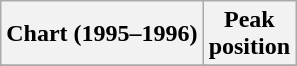<table class="wikitable sortable">
<tr>
<th>Chart (1995–1996)</th>
<th>Peak<br>position</th>
</tr>
<tr>
</tr>
</table>
